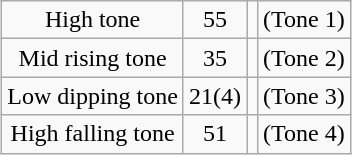<table class="wikitable" style="text-align:center; margin:1em auto 1em auto">
<tr>
<td>High tone</td>
<td>55</td>
<td></td>
<td>(Tone 1)</td>
</tr>
<tr>
<td>Mid rising tone</td>
<td>35</td>
<td></td>
<td>(Tone 2)</td>
</tr>
<tr>
<td>Low dipping tone</td>
<td>21(4)</td>
<td></td>
<td>(Tone 3)</td>
</tr>
<tr>
<td>High falling tone</td>
<td>51</td>
<td></td>
<td>(Tone 4)</td>
</tr>
</table>
